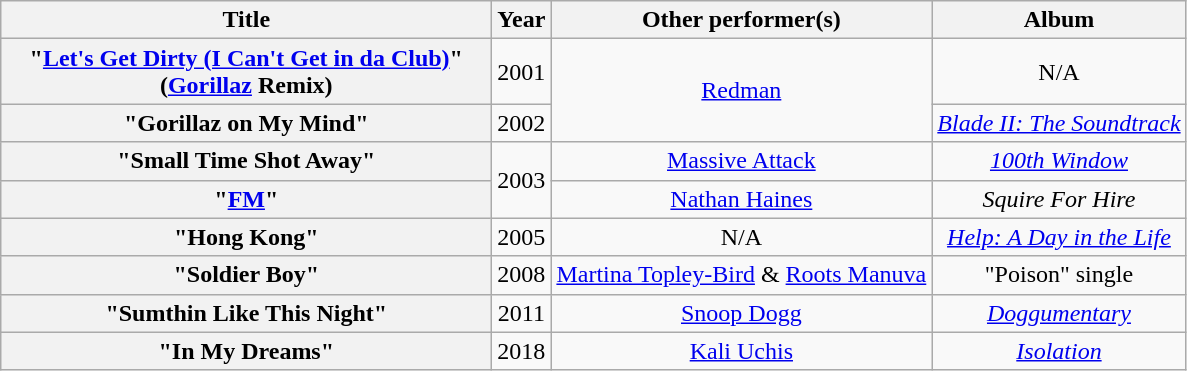<table class="wikitable plainrowheaders" style="text-align:center;">
<tr>
<th scope="col" style="width:20em;">Title</th>
<th scope="col">Year</th>
<th scope="col">Other performer(s)</th>
<th scope="col">Album</th>
</tr>
<tr>
<th scope="row">"<a href='#'>Let's Get Dirty (I Can't Get in da Club)</a>" (<a href='#'>Gorillaz</a> Remix)</th>
<td>2001</td>
<td align="center" valign="center" rowspan="2"><a href='#'>Redman</a></td>
<td>N/A</td>
</tr>
<tr>
<th scope="row">"Gorillaz on My Mind"</th>
<td>2002</td>
<td><em><a href='#'>Blade II: The Soundtrack</a></em></td>
</tr>
<tr>
<th scope="row">"Small Time Shot Away"</th>
<td rowspan="2">2003</td>
<td><a href='#'>Massive Attack</a></td>
<td><em><a href='#'>100th Window</a></em></td>
</tr>
<tr>
<th scope="row">"<a href='#'>FM</a>"</th>
<td><a href='#'>Nathan Haines</a></td>
<td><em>Squire For Hire</em></td>
</tr>
<tr>
<th scope="row">"Hong Kong"</th>
<td>2005</td>
<td>N/A</td>
<td><em><a href='#'>Help: A Day in the Life</a></em></td>
</tr>
<tr>
<th scope="row">"Soldier Boy"</th>
<td>2008</td>
<td><a href='#'>Martina Topley-Bird</a> & <a href='#'>Roots Manuva</a></td>
<td>"Poison" single</td>
</tr>
<tr>
<th scope="row">"Sumthin Like This Night"</th>
<td>2011</td>
<td><a href='#'>Snoop Dogg</a></td>
<td><em><a href='#'>Doggumentary</a></em></td>
</tr>
<tr>
<th scope="row">"In My Dreams"</th>
<td>2018</td>
<td><a href='#'>Kali Uchis</a></td>
<td><em><a href='#'>Isolation</a></em></td>
</tr>
</table>
